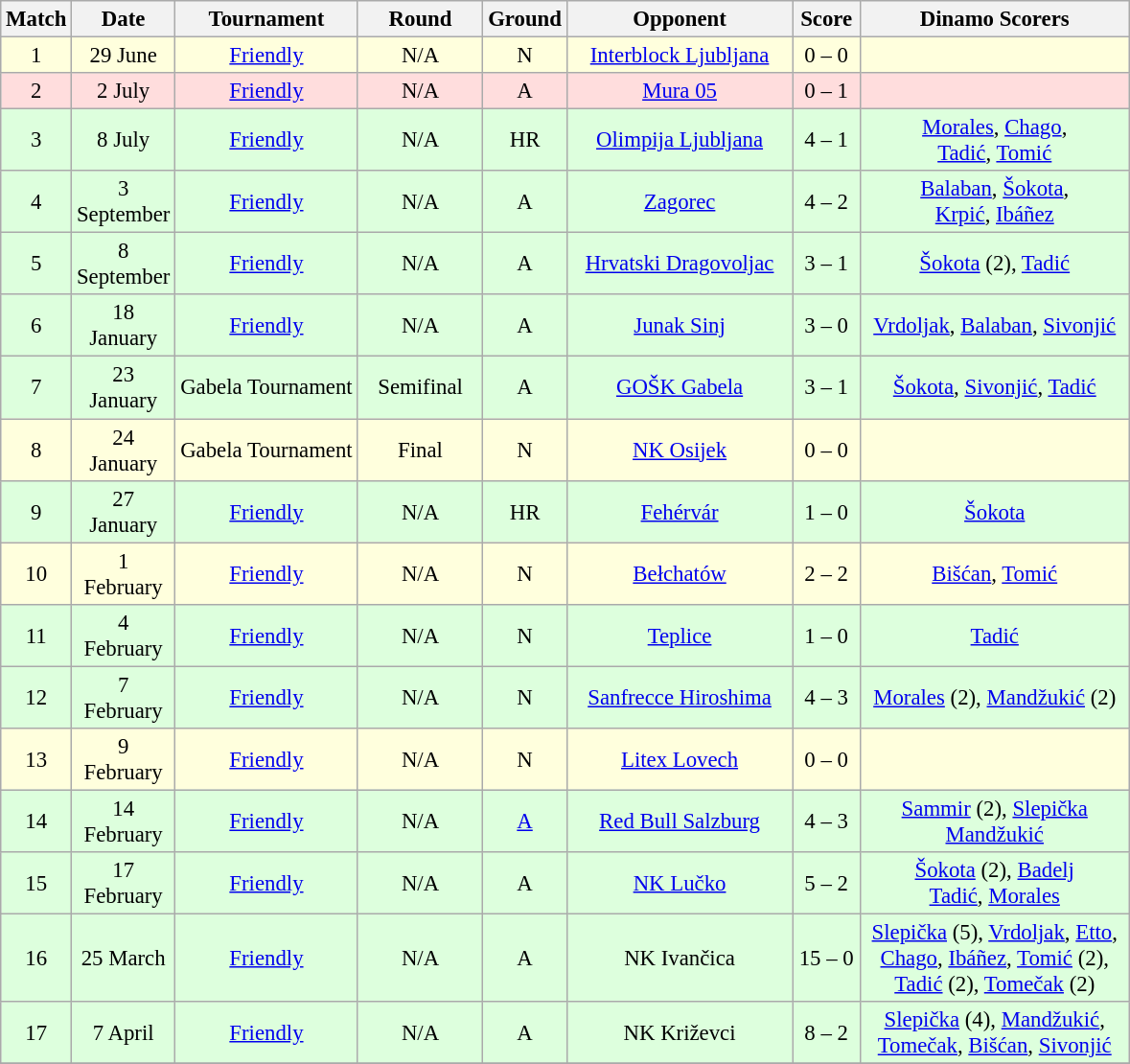<table class="wikitable sortable" style="text-align: center; font-size:95%;">
<tr>
<th width="20">Match</th>
<th width="60">Date<br></th>
<th width="120">Tournament<br></th>
<th width="80">Round<br></th>
<th width="20">Ground<br></th>
<th width="150">Opponent<br></th>
<th width="40">Score<br></th>
<th width="180">Dinamo Scorers</th>
</tr>
<tr bgcolor="#ffffdd">
<td>1</td>
<td>29 June</td>
<td><a href='#'>Friendly</a></td>
<td>N/A</td>
<td>N </td>
<td><a href='#'>Interblock Ljubljana</a> </td>
<td>0 – 0</td>
<td></td>
</tr>
<tr bgcolor="#ffdddd">
<td>2</td>
<td>2 July</td>
<td><a href='#'>Friendly</a></td>
<td>N/A</td>
<td>A </td>
<td><a href='#'>Mura 05</a> </td>
<td>0 – 1</td>
<td></td>
</tr>
<tr bgcolor="#ddffdd">
<td>3</td>
<td>8 July</td>
<td><a href='#'>Friendly</a></td>
<td>N/A</td>
<td>HR</td>
<td><a href='#'>Olimpija Ljubljana</a> </td>
<td>4 – 1</td>
<td><a href='#'>Morales</a>, <a href='#'>Chago</a>,<br> <a href='#'>Tadić</a>, <a href='#'>Tomić</a></td>
</tr>
<tr bgcolor="#ddffdd">
<td>4</td>
<td>3 September</td>
<td><a href='#'>Friendly</a></td>
<td>N/A</td>
<td>A</td>
<td><a href='#'>Zagorec</a></td>
<td>4 – 2</td>
<td><a href='#'>Balaban</a>, <a href='#'>Šokota</a>,<br> <a href='#'>Krpić</a>, <a href='#'>Ibáñez</a></td>
</tr>
<tr bgcolor="#ddffdd">
<td>5</td>
<td>8 September</td>
<td><a href='#'>Friendly</a></td>
<td>N/A</td>
<td>A</td>
<td><a href='#'>Hrvatski Dragovoljac</a></td>
<td>3 – 1</td>
<td><a href='#'>Šokota</a> (2), <a href='#'>Tadić</a></td>
</tr>
<tr bgcolor="#ddffdd">
<td>6</td>
<td>18 January</td>
<td><a href='#'>Friendly</a></td>
<td>N/A</td>
<td>A</td>
<td><a href='#'>Junak Sinj</a></td>
<td>3 – 0</td>
<td><a href='#'>Vrdoljak</a>, <a href='#'>Balaban</a>, <a href='#'>Sivonjić</a></td>
</tr>
<tr bgcolor="#ddffdd">
<td>7</td>
<td>23 January</td>
<td>Gabela Tournament</td>
<td>Semifinal</td>
<td>A </td>
<td><a href='#'>GOŠK Gabela</a> </td>
<td>3 – 1</td>
<td><a href='#'>Šokota</a>, <a href='#'>Sivonjić</a>, <a href='#'>Tadić</a></td>
</tr>
<tr bgcolor="#ffffdd">
<td>8</td>
<td>24 January</td>
<td>Gabela Tournament</td>
<td>Final</td>
<td>N </td>
<td><a href='#'>NK Osijek</a></td>
<td>0 – 0</td>
<td></td>
</tr>
<tr bgcolor="#ddffdd">
<td>9</td>
<td>27 January</td>
<td><a href='#'>Friendly</a></td>
<td>N/A</td>
<td>HR</td>
<td><a href='#'>Fehérvár</a> </td>
<td>1 – 0</td>
<td><a href='#'>Šokota</a></td>
</tr>
<tr bgcolor="#ffffdd">
<td>10</td>
<td>1 February</td>
<td><a href='#'>Friendly</a></td>
<td>N/A</td>
<td>N </td>
<td><a href='#'>Bełchatów</a> </td>
<td>2 – 2</td>
<td><a href='#'>Bišćan</a>, <a href='#'>Tomić</a></td>
</tr>
<tr bgcolor="#ddffdd">
<td>11</td>
<td>4 February</td>
<td><a href='#'>Friendly</a></td>
<td>N/A</td>
<td>N </td>
<td><a href='#'>Teplice</a> </td>
<td>1 – 0</td>
<td><a href='#'>Tadić</a></td>
</tr>
<tr bgcolor="#ddffdd">
<td>12</td>
<td>7 February</td>
<td><a href='#'>Friendly</a></td>
<td>N/A</td>
<td>N </td>
<td><a href='#'>Sanfrecce Hiroshima</a> </td>
<td>4 – 3</td>
<td><a href='#'>Morales</a> (2), <a href='#'>Mandžukić</a> (2)</td>
</tr>
<tr bgcolor="#ffffdd">
<td>13</td>
<td>9 February</td>
<td><a href='#'>Friendly</a></td>
<td>N/A</td>
<td>N </td>
<td><a href='#'>Litex Lovech</a> </td>
<td>0 – 0</td>
<td></td>
</tr>
<tr bgcolor="#ddffdd">
<td>14</td>
<td>14 February</td>
<td><a href='#'>Friendly</a></td>
<td>N/A</td>
<td><a href='#'>A</a> </td>
<td><a href='#'>Red Bull Salzburg</a> </td>
<td>4 – 3</td>
<td><a href='#'>Sammir</a> (2), <a href='#'>Slepička</a><br> <a href='#'>Mandžukić</a></td>
</tr>
<tr bgcolor="#ddffdd">
<td>15</td>
<td>17 February</td>
<td><a href='#'>Friendly</a></td>
<td>N/A</td>
<td>A</td>
<td><a href='#'>NK Lučko</a></td>
<td>5 – 2</td>
<td><a href='#'>Šokota</a> (2), <a href='#'>Badelj</a><br> <a href='#'>Tadić</a>, <a href='#'>Morales</a></td>
</tr>
<tr bgcolor="#ddffdd">
<td>16</td>
<td>25 March</td>
<td><a href='#'>Friendly</a></td>
<td>N/A</td>
<td>A</td>
<td>NK Ivančica</td>
<td>15 – 0</td>
<td><a href='#'>Slepička</a> (5), <a href='#'>Vrdoljak</a>, <a href='#'>Etto</a>,<br><a href='#'>Chago</a>, <a href='#'>Ibáñez</a>, <a href='#'>Tomić</a> (2),<br><a href='#'>Tadić</a> (2), <a href='#'>Tomečak</a> (2)</td>
</tr>
<tr bgcolor="#ddffdd">
<td>17</td>
<td>7 April</td>
<td><a href='#'>Friendly</a></td>
<td>N/A</td>
<td>A</td>
<td>NK Križevci</td>
<td>8 – 2</td>
<td><a href='#'>Slepička</a> (4), <a href='#'>Mandžukić</a>, <a href='#'>Tomečak</a>, <a href='#'>Bišćan</a>, <a href='#'>Sivonjić</a></td>
</tr>
<tr>
</tr>
</table>
